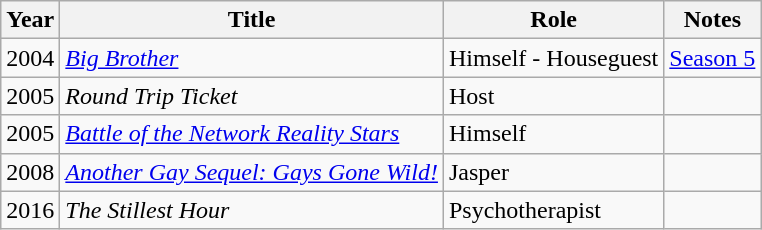<table class="wikitable sortable">
<tr>
<th>Year</th>
<th>Title</th>
<th>Role</th>
<th class="unsortable">Notes</th>
</tr>
<tr>
<td>2004</td>
<td><em><a href='#'>Big Brother</a></em></td>
<td>Himself - Houseguest</td>
<td><a href='#'>Season 5</a></td>
</tr>
<tr>
<td>2005</td>
<td><em>Round Trip Ticket</em></td>
<td>Host</td>
<td></td>
</tr>
<tr>
<td>2005</td>
<td><em><a href='#'>Battle of the Network Reality Stars</a></em></td>
<td>Himself</td>
<td></td>
</tr>
<tr>
<td>2008</td>
<td><em><a href='#'>Another Gay Sequel: Gays Gone Wild!</a></em></td>
<td>Jasper</td>
<td></td>
</tr>
<tr>
<td>2016</td>
<td><em>The Stillest Hour</em></td>
<td>Psychotherapist</td>
<td></td>
</tr>
</table>
